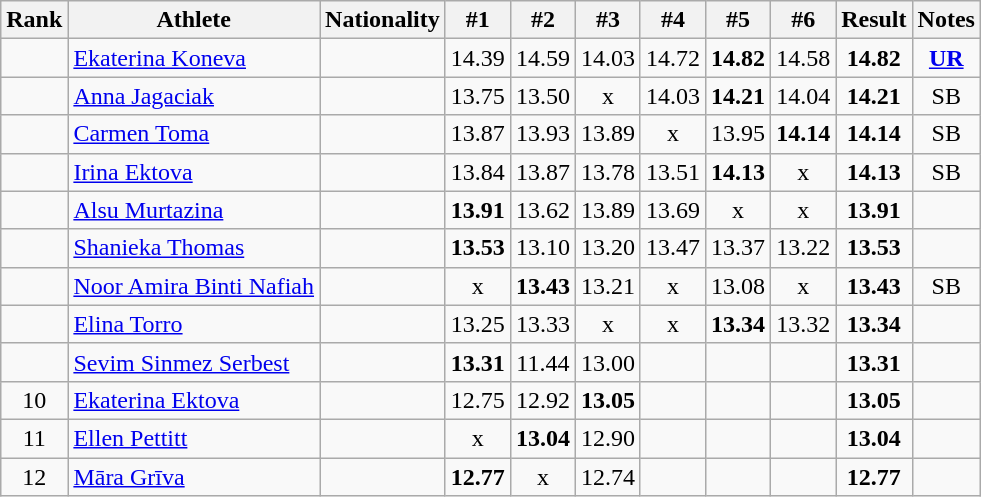<table class="wikitable sortable" style="text-align:center">
<tr>
<th>Rank</th>
<th>Athlete</th>
<th>Nationality</th>
<th>#1</th>
<th>#2</th>
<th>#3</th>
<th>#4</th>
<th>#5</th>
<th>#6</th>
<th>Result</th>
<th>Notes</th>
</tr>
<tr>
<td></td>
<td align="left"><a href='#'>Ekaterina Koneva</a></td>
<td align=left></td>
<td>14.39</td>
<td>14.59</td>
<td>14.03</td>
<td>14.72</td>
<td><strong>14.82</strong></td>
<td>14.58</td>
<td><strong>14.82</strong></td>
<td><strong><a href='#'>UR</a></strong></td>
</tr>
<tr>
<td></td>
<td align="left"><a href='#'>Anna Jagaciak</a></td>
<td align=left></td>
<td>13.75</td>
<td>13.50</td>
<td>x</td>
<td>14.03</td>
<td><strong>14.21</strong></td>
<td>14.04</td>
<td><strong>14.21</strong></td>
<td>SB</td>
</tr>
<tr>
<td></td>
<td align="left"><a href='#'>Carmen Toma</a></td>
<td align=left></td>
<td>13.87</td>
<td>13.93</td>
<td>13.89</td>
<td>x</td>
<td>13.95</td>
<td><strong>14.14</strong></td>
<td><strong>14.14</strong></td>
<td>SB</td>
</tr>
<tr>
<td></td>
<td align="left"><a href='#'>Irina Ektova</a></td>
<td align=left></td>
<td>13.84</td>
<td>13.87</td>
<td>13.78</td>
<td>13.51</td>
<td><strong>14.13</strong></td>
<td>x</td>
<td><strong>14.13</strong></td>
<td>SB</td>
</tr>
<tr>
<td></td>
<td align="left"><a href='#'>Alsu Murtazina</a></td>
<td align=left></td>
<td><strong>13.91</strong></td>
<td>13.62</td>
<td>13.89</td>
<td>13.69</td>
<td>x</td>
<td>x</td>
<td><strong>13.91</strong></td>
<td></td>
</tr>
<tr>
<td></td>
<td align="left"><a href='#'>Shanieka Thomas</a></td>
<td align=left></td>
<td><strong>13.53</strong></td>
<td>13.10</td>
<td>13.20</td>
<td>13.47</td>
<td>13.37</td>
<td>13.22</td>
<td><strong>13.53</strong></td>
<td></td>
</tr>
<tr>
<td></td>
<td align="left"><a href='#'>Noor Amira Binti Nafiah</a></td>
<td align=left></td>
<td>x</td>
<td><strong>13.43</strong></td>
<td>13.21</td>
<td>x</td>
<td>13.08</td>
<td>x</td>
<td><strong>13.43</strong></td>
<td>SB</td>
</tr>
<tr>
<td></td>
<td align="left"><a href='#'>Elina Torro</a></td>
<td align=left></td>
<td>13.25</td>
<td>13.33</td>
<td>x</td>
<td>x</td>
<td><strong>13.34</strong></td>
<td>13.32</td>
<td><strong>13.34</strong></td>
<td></td>
</tr>
<tr>
<td></td>
<td align="left"><a href='#'>Sevim Sinmez Serbest</a></td>
<td align=left></td>
<td><strong>13.31</strong></td>
<td>11.44</td>
<td>13.00</td>
<td></td>
<td></td>
<td></td>
<td><strong>13.31</strong></td>
<td></td>
</tr>
<tr>
<td>10</td>
<td align="left"><a href='#'>Ekaterina Ektova</a></td>
<td align=left></td>
<td>12.75</td>
<td>12.92</td>
<td><strong>13.05</strong></td>
<td></td>
<td></td>
<td></td>
<td><strong>13.05</strong></td>
<td></td>
</tr>
<tr>
<td>11</td>
<td align="left"><a href='#'>Ellen Pettitt</a></td>
<td align=left></td>
<td>x</td>
<td><strong>13.04</strong></td>
<td>12.90</td>
<td></td>
<td></td>
<td></td>
<td><strong>13.04</strong></td>
<td></td>
</tr>
<tr>
<td>12</td>
<td align="left"><a href='#'>Māra Grīva</a></td>
<td align=left></td>
<td><strong>12.77</strong></td>
<td>x</td>
<td>12.74</td>
<td></td>
<td></td>
<td></td>
<td><strong>12.77</strong></td>
<td></td>
</tr>
</table>
